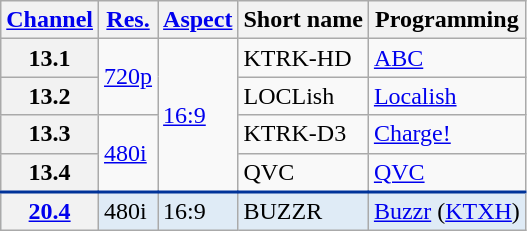<table class="wikitable">
<tr>
<th scope = "col"><a href='#'>Channel</a></th>
<th scope = "col"><a href='#'>Res.</a></th>
<th scope = "col"><a href='#'>Aspect</a></th>
<th scope = "col">Short name</th>
<th scope = "col">Programming</th>
</tr>
<tr>
<th scope = "row">13.1</th>
<td rowspan=2><a href='#'>720p</a></td>
<td rowspan=4><a href='#'>16:9</a></td>
<td>KTRK-HD</td>
<td><a href='#'>ABC</a></td>
</tr>
<tr>
<th scope = "row">13.2</th>
<td>LOCLish</td>
<td><a href='#'>Localish</a></td>
</tr>
<tr>
<th scope = "row">13.3</th>
<td rowspan=2><a href='#'>480i</a></td>
<td>KTRK-D3</td>
<td><a href='#'>Charge!</a></td>
</tr>
<tr>
<th scope = "row">13.4</th>
<td>QVC</td>
<td><a href='#'>QVC</a></td>
</tr>
<tr style="background-color:#DFEBF6; border-top: 2px solid #003399;">
<th scope = "row"><a href='#'>20.4</a></th>
<td>480i</td>
<td>16:9</td>
<td>BUZZR</td>
<td><a href='#'>Buzzr</a> (<a href='#'>KTXH</a>)</td>
</tr>
</table>
